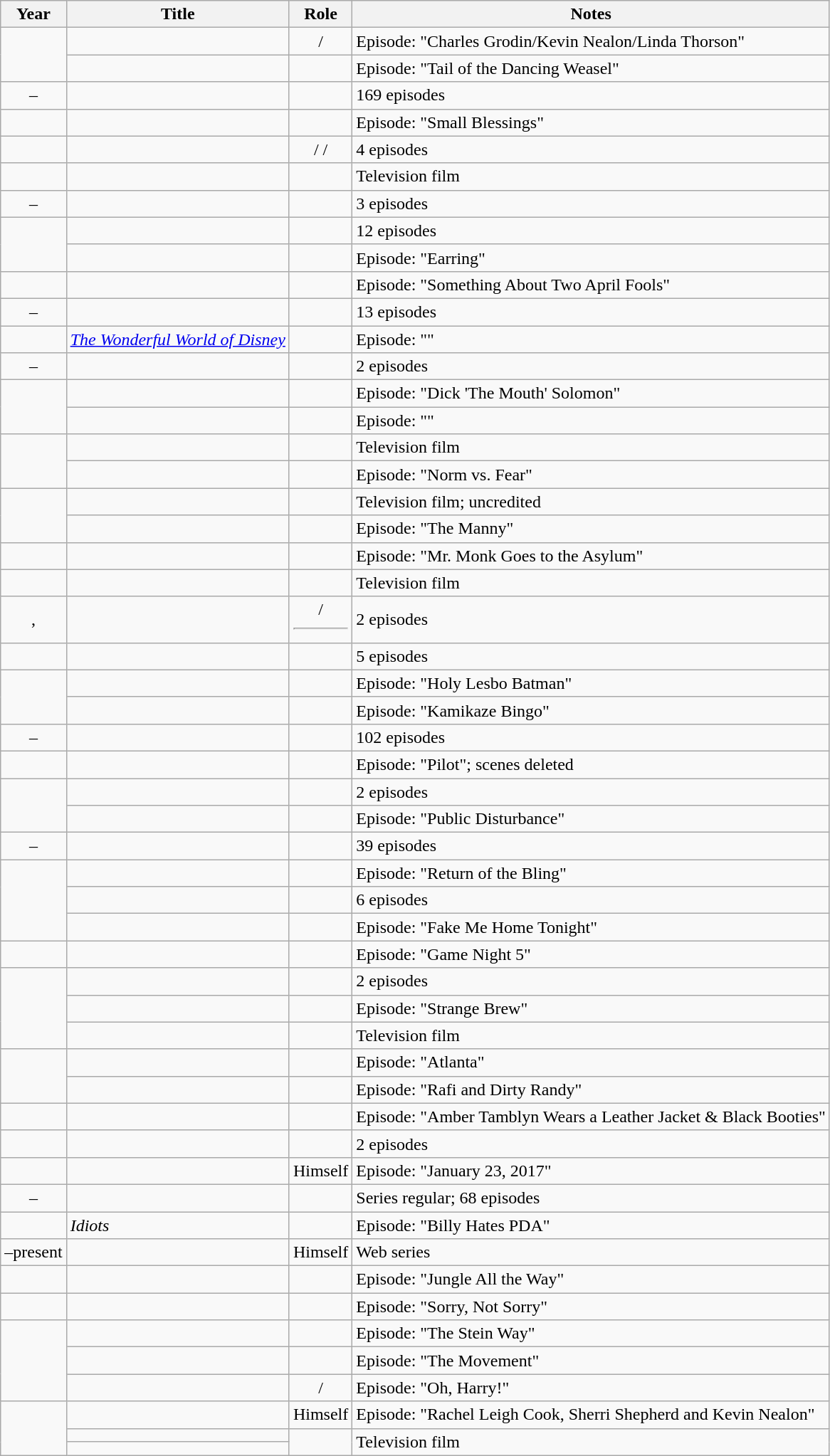<table class="wikitable sortable plainrowheaders" style=text-align:center;>
<tr>
<th scope="col">Year</th>
<th scope="col">Title</th>
<th scope="col">Role</th>
<th scope="col"; class=unsortable>Notes</th>
</tr>
<tr>
<td rowspan="2"></td>
<td scope="row" align="left"><em></em></td>
<td> / </td>
<td style=text-align:left;>Episode: "Charles Grodin/Kevin Nealon/Linda Thorson"</td>
</tr>
<tr>
<td scope="row" align="left"><em></em></td>
<td></td>
<td style=text-align:left;>Episode: "Tail of the Dancing Weasel"</td>
</tr>
<tr>
<td>–</td>
<td scope="row" align="left"><em></em></td>
<td></td>
<td style=text-align:left;>169 episodes</td>
</tr>
<tr>
<td></td>
<td scope="row" align="left"><em></em></td>
<td></td>
<td style=text-align:left;>Episode: "Small Blessings"</td>
</tr>
<tr>
<td></td>
<td scope="row" align="left"><em></em></td>
<td> /  / </td>
<td style=text-align:left;>4 episodes</td>
</tr>
<tr>
<td></td>
<td scope="row" align="left"><em></em></td>
<td></td>
<td style=text-align:left;>Television film</td>
</tr>
<tr>
<td>–</td>
<td scope="row" align="left"><em></em></td>
<td></td>
<td style=text-align:left;>3 episodes</td>
</tr>
<tr>
<td rowspan="2"></td>
<td scope="row" align="left"><em></em></td>
<td></td>
<td style=text-align:left;>12 episodes</td>
</tr>
<tr>
<td scope="row" align="left"><em></em></td>
<td></td>
<td style=text-align:left;>Episode: "Earring"</td>
</tr>
<tr>
<td></td>
<td scope="row" align="left"><em></em></td>
<td></td>
<td style=text-align:left;>Episode: "Something About Two April Fools"</td>
</tr>
<tr>
<td>–</td>
<td scope="row" align="left"><em></em></td>
<td></td>
<td style=text-align:left;>13 episodes</td>
</tr>
<tr>
<td></td>
<td scope="row" align="left"><em><a href='#'>The Wonderful World of Disney</a></em></td>
<td></td>
<td style=text-align:left;>Episode: ""</td>
</tr>
<tr>
<td>–</td>
<td scope="row" align="left"><em></em></td>
<td></td>
<td style=text-align:left;>2 episodes</td>
</tr>
<tr>
<td rowspan="2"></td>
<td scope="row" align="left"><em></em></td>
<td></td>
<td style=text-align:left;>Episode: "Dick 'The Mouth' Solomon"</td>
</tr>
<tr>
<td scope="row" align="left"><em></em></td>
<td></td>
<td style=text-align:left;>Episode: ""</td>
</tr>
<tr>
<td rowspan="2"></td>
<td scope="row" align="left"><em></em></td>
<td></td>
<td style=text-align:left;>Television film</td>
</tr>
<tr>
<td scope="row" align="left"><em></em></td>
<td></td>
<td style=text-align:left;>Episode: "Norm vs. Fear"</td>
</tr>
<tr>
<td rowspan="2"></td>
<td scope="row" align="left"><em></em></td>
<td></td>
<td style=text-align:left;>Television film; uncredited</td>
</tr>
<tr>
<td scope="row" align="left"><em></em></td>
<td></td>
<td style=text-align:left;>Episode: "The Manny"</td>
</tr>
<tr>
<td></td>
<td scope="row" align="left"><em></em></td>
<td></td>
<td style=text-align:left;>Episode: "Mr. Monk Goes to the Asylum"</td>
</tr>
<tr>
<td></td>
<td scope="row" align="left"><em></em></td>
<td></td>
<td style=text-align:left;>Television film</td>
</tr>
<tr>
<td>,<br></td>
<td scope="row" align="left"><em></em></td>
<td> / <hr></td>
<td style=text-align:left;>2 episodes</td>
</tr>
<tr>
<td><br></td>
<td scope="row" align="left"><em></em></td>
<td></td>
<td style=text-align:left;>5 episodes</td>
</tr>
<tr>
<td rowspan="2"></td>
<td scope="row" align="left"><em></em></td>
<td></td>
<td style=text-align:left;>Episode: "Holy Lesbo Batman"</td>
</tr>
<tr>
<td scope="row" align="left"><em></em></td>
<td></td>
<td style=text-align:left;>Episode: "Kamikaze Bingo"</td>
</tr>
<tr>
<td>–</td>
<td scope="row" align="left"><em></em></td>
<td></td>
<td style=text-align:left;>102 episodes</td>
</tr>
<tr>
<td></td>
<td scope="row" align="left"><em></em></td>
<td></td>
<td style=text-align:left;>Episode: "Pilot"; scenes deleted</td>
</tr>
<tr>
<td rowspan="2"></td>
<td scope="row" align="left"><em></em></td>
<td></td>
<td style=text-align:left;>2 episodes</td>
</tr>
<tr>
<td scope="row" align="left"><em></em></td>
<td></td>
<td style=text-align:left;>Episode: "Public Disturbance"</td>
</tr>
<tr>
<td>–</td>
<td scope="row" align="left"><em></em></td>
<td></td>
<td style=text-align:left;>39 episodes</td>
</tr>
<tr>
<td rowspan="3"></td>
<td scope="row" align="left"><em></em></td>
<td></td>
<td style=text-align:left;>Episode: "Return of the Bling"</td>
</tr>
<tr>
<td scope="row" align="left"><em></em></td>
<td></td>
<td style=text-align:left;>6 episodes</td>
</tr>
<tr>
<td scope="row" align="left"><em></em></td>
<td></td>
<td style=text-align:left;>Episode: "Fake Me Home Tonight"</td>
</tr>
<tr>
<td></td>
<td scope="row" align="left"><em></em></td>
<td></td>
<td style=text-align:left;>Episode: "Game Night 5"</td>
</tr>
<tr>
<td rowspan="3"></td>
<td scope="row" align="left"><em></em></td>
<td></td>
<td style=text-align:left;>2 episodes</td>
</tr>
<tr>
<td scope="row" align="left"><em></em></td>
<td></td>
<td style=text-align:left;>Episode: "Strange Brew"</td>
</tr>
<tr>
<td scope="row" align="left"><em></em></td>
<td></td>
<td style=text-align:left;>Television film</td>
</tr>
<tr>
<td rowspan="2"></td>
<td scope="row" align="left"><em></em></td>
<td></td>
<td style=text-align:left;>Episode: "Atlanta"</td>
</tr>
<tr>
<td scope="row" align="left"><em></em></td>
<td></td>
<td style=text-align:left;>Episode: "Rafi and Dirty Randy"</td>
</tr>
<tr>
<td></td>
<td scope="row" align="left"><em></em></td>
<td></td>
<td style=text-align:left;>Episode: "Amber Tamblyn Wears a Leather Jacket & Black Booties"</td>
</tr>
<tr>
<td></td>
<td scope="row" align="left"><em></em></td>
<td></td>
<td style=text-align:left;>2 episodes</td>
</tr>
<tr>
<td></td>
<td scope="row" align="left"><em></em></td>
<td>Himself</td>
<td style=text-align:left;>Episode: "January 23, 2017"</td>
</tr>
<tr>
<td>–</td>
<td scope="row" align="left"><em></em></td>
<td></td>
<td style=text-align:left;>Series regular; 68 episodes</td>
</tr>
<tr>
<td></td>
<td scope="row" align="left"><em>Idiots</em></td>
<td></td>
<td style=text-align:left;>Episode: "Billy Hates PDA"</td>
</tr>
<tr>
<td>–present</td>
<td scope="row" align="left"><em></em></td>
<td>Himself</td>
<td style=text-align:left;>Web series</td>
</tr>
<tr>
<td></td>
<td scope="row" align="left"><em></em></td>
<td></td>
<td style=text-align:left;>Episode: "Jungle All the Way"</td>
</tr>
<tr>
<td></td>
<td scope="row" align="left"><em></em></td>
<td></td>
<td style=text-align:left;>Episode: "Sorry, Not Sorry"</td>
</tr>
<tr>
<td rowspan="3"></td>
<td scope="row" align="left"><em></em></td>
<td></td>
<td style=text-align:left;>Episode: "The Stein Way"</td>
</tr>
<tr>
<td scope="row" align="left"><em></em></td>
<td></td>
<td style=text-align:left;>Episode: "The Movement"</td>
</tr>
<tr>
<td scope="row" align="left"><em></em></td>
<td> / </td>
<td style=text-align:left;>Episode: "Oh, Harry!"</td>
</tr>
<tr>
<td rowspan="3"></td>
<td scope="row" align="left"><em></em></td>
<td>Himself</td>
<td style=text-align:left;>Episode: "Rachel Leigh Cook, Sherri Shepherd and Kevin Nealon"</td>
</tr>
<tr>
<td scope="row" align="left"><em></em></td>
<td rowspan="2"></td>
<td rowspan="2" style="text-align:left;">Television film</td>
</tr>
<tr>
<td scope="row" align="left"><em></em></td>
</tr>
</table>
